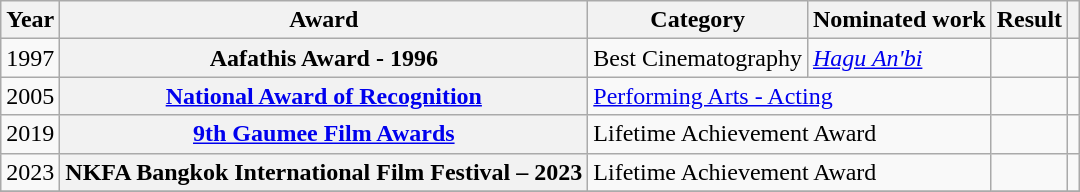<table class="wikitable plainrowheaders sortable">
<tr>
<th scope="col">Year</th>
<th scope="col">Award</th>
<th scope="col">Category</th>
<th scope="col">Nominated work</th>
<th scope="col">Result</th>
<th scope="col" class="unsortable"></th>
</tr>
<tr>
<td>1997</td>
<th scope="row">Aafathis Award - 1996</th>
<td>Best Cinematography</td>
<td><em><a href='#'>Hagu An'bi</a></em></td>
<td></td>
<td style="text-align:center;"></td>
</tr>
<tr>
<td>2005</td>
<th scope="row"><a href='#'>National Award of Recognition</a></th>
<td colspan="2"><a href='#'>Performing Arts - Acting</a></td>
<td></td>
<td style="text-align:center;"></td>
</tr>
<tr>
<td>2019</td>
<th scope="row"><a href='#'>9th Gaumee Film Awards</a></th>
<td colspan="2">Lifetime Achievement Award</td>
<td></td>
<td style="text-align:center;"></td>
</tr>
<tr>
<td>2023</td>
<th scope="row">NKFA Bangkok International Film Festival – 2023</th>
<td colspan="2">Lifetime Achievement Award</td>
<td></td>
<td style="text-align:center;"></td>
</tr>
<tr>
</tr>
</table>
